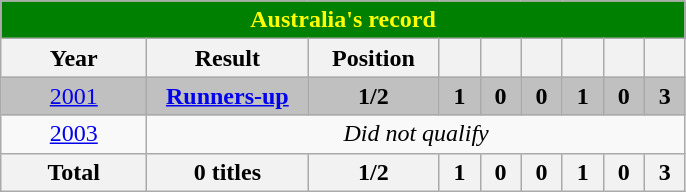<table class="wikitable" style="text-align: center;">
<tr>
<th style="color:yellow; background:green;" colspan="9">Australia's <a href='#'></a> record</th>
</tr>
<tr>
<th style="width:90px;">Year</th>
<th style="width:100px;">Result</th>
<th style="width:80px;">Position</th>
<th style="width:20px;"></th>
<th style="width:20px;"></th>
<th style="width:20px;"></th>
<th style="width:20px;"></th>
<th style="width:20px;"></th>
<th style="width:20px;"></th>
</tr>
<tr style="background:Silver;">
<td> <a href='#'>2001</a></td>
<td><strong><a href='#'>Runners-up</a></strong></td>
<td><strong>1/2</strong></td>
<td><strong>1</strong></td>
<td><strong>0</strong></td>
<td><strong>0</strong></td>
<td><strong>1</strong></td>
<td><strong>0</strong></td>
<td><strong>3</strong></td>
</tr>
<tr>
<td> <a href='#'>2003</a></td>
<td colspan="8"><em>Did not qualify</em></td>
</tr>
<tr>
<th>Total</th>
<th>0 titles</th>
<th>1/2</th>
<th>1</th>
<th>0</th>
<th>0</th>
<th>1</th>
<th>0</th>
<th>3</th>
</tr>
</table>
